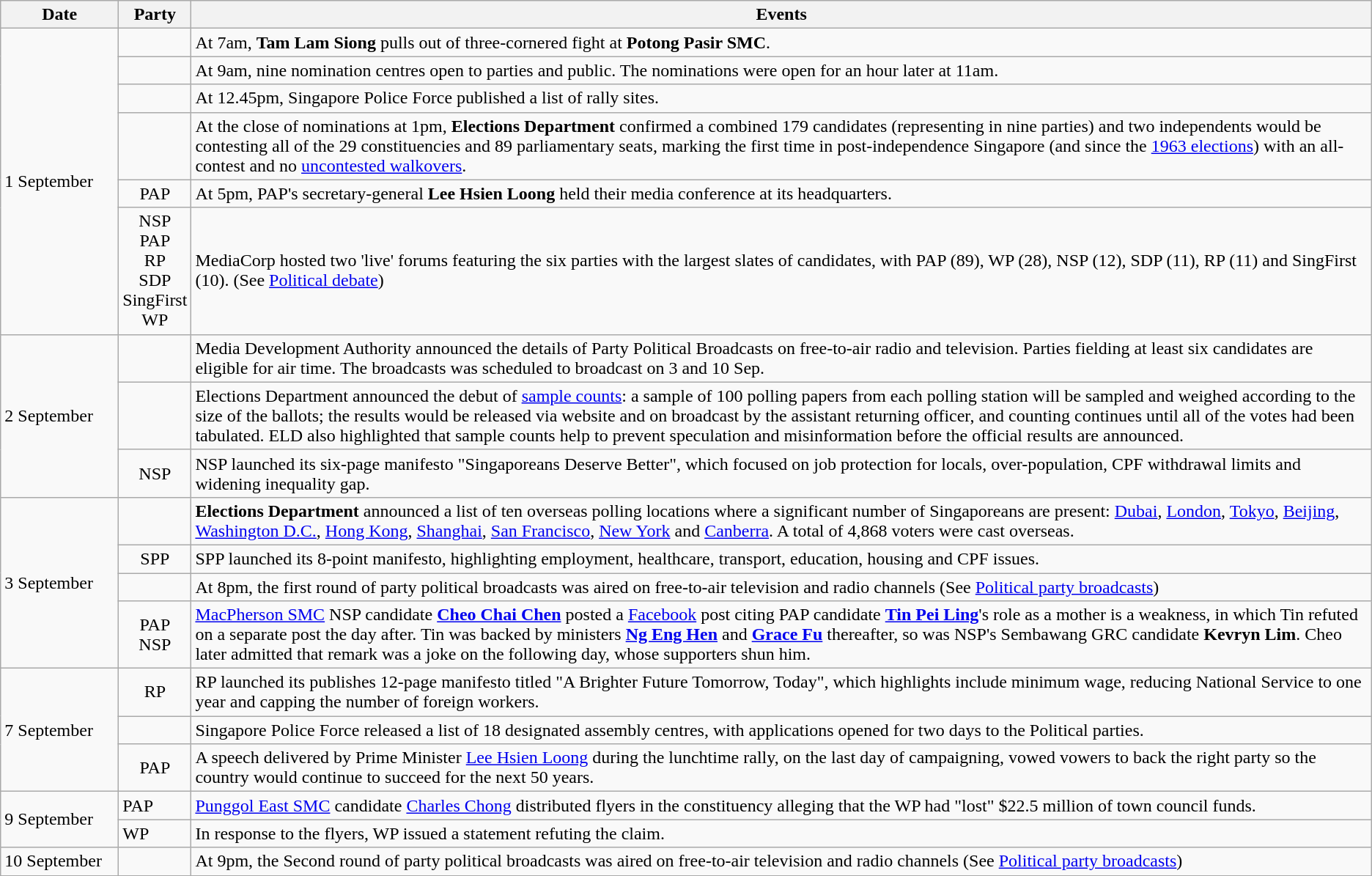<table class="wikitable">
<tr>
<th style="width:100px;">Date</th>
<th style="width:20px; text-align: center;">Party</th>
<th>Events</th>
</tr>
<tr>
<td rowspan=6>1 September</td>
<td></td>
<td>At 7am, <strong>Tam Lam Siong</strong> pulls out of three-cornered fight at <strong>Potong Pasir SMC</strong>.</td>
</tr>
<tr>
<td></td>
<td>At 9am, nine nomination centres open to parties and public. The nominations were open for an hour later at 11am.</td>
</tr>
<tr>
<td></td>
<td>At 12.45pm, Singapore Police Force published a list of rally sites.</td>
</tr>
<tr>
<td></td>
<td>At the close of nominations at 1pm, <strong>Elections Department</strong> confirmed a combined 179 candidates (representing in nine parties) and two independents would be contesting all of the 29 constituencies and 89 parliamentary seats, marking the first time in post-independence Singapore (and since the <a href='#'>1963 elections</a>) with an all-contest and no <a href='#'>uncontested walkovers</a>.</td>
</tr>
<tr>
<td style="text-align: center;">PAP</td>
<td>At 5pm, PAP's secretary-general <strong>Lee Hsien Loong</strong> held their media conference at its headquarters.</td>
</tr>
<tr>
<td style="text-align: center;">NSP<br>PAP<br>RP<br>SDP<br>SingFirst<br>WP</td>
<td>MediaCorp hosted two 'live' forums featuring the six parties with the largest slates of candidates, with PAP (89), WP (28), NSP (12), SDP (11), RP (11) and SingFirst (10). (See <a href='#'>Political debate</a>)</td>
</tr>
<tr>
<td rowspan=3>2 September</td>
<td></td>
<td>Media Development Authority announced the details of Party Political Broadcasts on free-to-air radio and television. Parties fielding at least six candidates are eligible for air time. The broadcasts was scheduled to broadcast on 3 and 10 Sep.</td>
</tr>
<tr>
<td></td>
<td>Elections Department announced the debut of <a href='#'>sample counts</a>: a sample of 100 polling papers from each polling station will be sampled and weighed according to the size of the ballots; the results would be released via website and on broadcast by the assistant returning officer, and counting continues until all of the votes had been tabulated. ELD also highlighted that sample counts help to prevent speculation and misinformation before the official results are announced.</td>
</tr>
<tr>
<td style="text-align: center;">NSP</td>
<td>NSP launched its six-page manifesto "Singaporeans Deserve Better", which focused on job protection for locals, over-population, CPF withdrawal limits and widening inequality gap.</td>
</tr>
<tr>
<td rowspan=4>3 September</td>
<td></td>
<td><strong>Elections Department</strong> announced a list of ten overseas polling locations where a significant number of Singaporeans are present: <a href='#'>Dubai</a>, <a href='#'>London</a>, <a href='#'>Tokyo</a>, <a href='#'>Beijing</a>, <a href='#'>Washington D.C.</a>, <a href='#'>Hong Kong</a>, <a href='#'>Shanghai</a>, <a href='#'>San Francisco</a>, <a href='#'>New York</a> and <a href='#'>Canberra</a>. A total of 4,868 voters were cast overseas.</td>
</tr>
<tr>
<td style="text-align: center;">SPP</td>
<td>SPP launched its 8-point manifesto, highlighting employment, healthcare, transport, education, housing and CPF issues.</td>
</tr>
<tr>
<td></td>
<td>At 8pm, the first round of party political broadcasts was aired on free-to-air television and radio channels (See <a href='#'>Political party broadcasts</a>)</td>
</tr>
<tr>
<td style="text-align: center;">PAP<br>NSP</td>
<td><a href='#'>MacPherson SMC</a> NSP candidate <strong><a href='#'>Cheo Chai Chen</a></strong> posted a <a href='#'>Facebook</a> post citing PAP candidate <strong><a href='#'>Tin Pei Ling</a></strong>'s role as a mother is a weakness, in which Tin refuted on a separate post the day after. Tin was backed by ministers <strong><a href='#'>Ng Eng Hen</a></strong> and <strong><a href='#'>Grace Fu</a></strong> thereafter, so was NSP's Sembawang GRC candidate <strong>Kevryn Lim</strong>. Cheo later admitted that remark was a joke on the following day, whose supporters shun him.</td>
</tr>
<tr>
<td rowspan=3>7 September</td>
<td style="text-align: center;">RP</td>
<td>RP launched its publishes 12-page manifesto titled "A Brighter Future Tomorrow, Today", which highlights include minimum wage, reducing National Service to one year and capping the number of foreign workers.</td>
</tr>
<tr>
<td></td>
<td>Singapore Police Force released a list of 18 designated assembly centres, with applications opened for two days to the Political parties.</td>
</tr>
<tr>
<td style="text-align: center;">PAP</td>
<td>A speech delivered by Prime Minister <a href='#'>Lee Hsien Loong</a> during the lunchtime rally, on the last day of campaigning, vowed vowers to back the right party so the country would continue to succeed for the next 50 years.</td>
</tr>
<tr>
<td rowspan="2">9 September</td>
<td>PAP</td>
<td><a href='#'>Punggol East SMC</a> candidate <a href='#'>Charles Chong</a> distributed flyers in the constituency alleging that the WP had "lost" $22.5 million of town council funds.</td>
</tr>
<tr>
<td>WP</td>
<td>In response to the flyers, WP issued a statement refuting the claim.</td>
</tr>
<tr>
<td>10 September</td>
<td></td>
<td>At 9pm, the Second round of party political broadcasts was aired on free-to-air television and radio channels (See <a href='#'>Political party broadcasts</a>)</td>
</tr>
</table>
